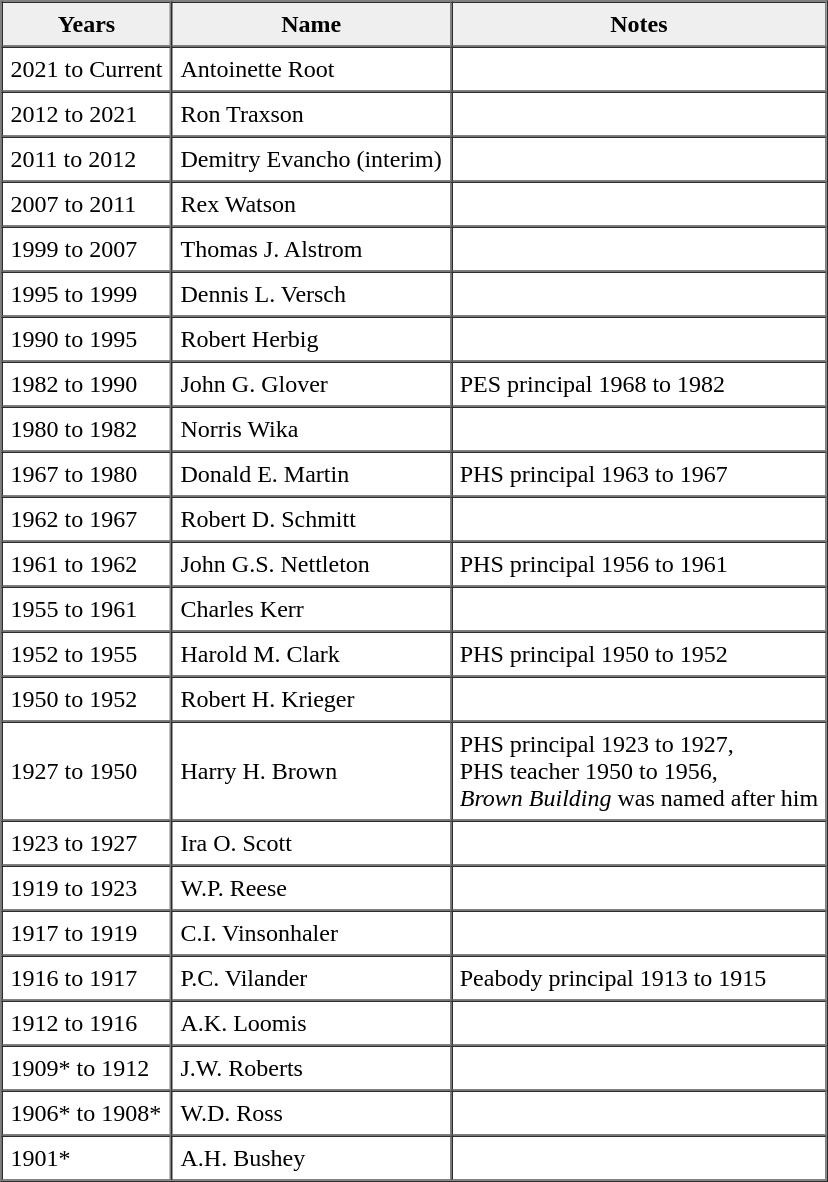<table border="1" cellpadding="5" cellspacing="0">
<tr>
<th scope="col" style="background:#efefef;">Years</th>
<th scope="col" style="background:#efefef;">Name</th>
<th scope="col" style="background:#efefef;">Notes</th>
</tr>
<tr>
<td>2021 to Current</td>
<td>Antoinette Root</td>
<td></td>
</tr>
<tr>
<td>2012 to 2021</td>
<td>Ron Traxson</td>
<td></td>
</tr>
<tr>
<td>2011 to 2012</td>
<td>Demitry Evancho (interim)</td>
<td></td>
</tr>
<tr>
<td>2007 to 2011</td>
<td>Rex Watson</td>
<td></td>
</tr>
<tr>
<td>1999 to 2007</td>
<td>Thomas J. Alstrom</td>
<td></td>
</tr>
<tr>
<td>1995 to 1999</td>
<td>Dennis L. Versch</td>
<td></td>
</tr>
<tr>
<td>1990 to 1995</td>
<td>Robert Herbig</td>
<td></td>
</tr>
<tr>
<td>1982 to 1990</td>
<td>John G. Glover</td>
<td>PES principal 1968 to 1982</td>
</tr>
<tr>
<td>1980 to 1982</td>
<td>Norris Wika</td>
<td></td>
</tr>
<tr>
<td>1967 to 1980</td>
<td>Donald E. Martin</td>
<td>PHS principal 1963 to 1967</td>
</tr>
<tr>
<td>1962 to 1967</td>
<td>Robert D. Schmitt</td>
<td></td>
</tr>
<tr>
<td>1961 to 1962</td>
<td>John G.S. Nettleton</td>
<td>PHS principal 1956 to 1961</td>
</tr>
<tr>
<td>1955 to 1961</td>
<td>Charles Kerr</td>
<td></td>
</tr>
<tr>
<td>1952 to 1955</td>
<td>Harold M. Clark</td>
<td>PHS principal 1950 to 1952</td>
</tr>
<tr>
<td>1950 to 1952</td>
<td>Robert H. Krieger</td>
<td></td>
</tr>
<tr>
<td>1927 to 1950</td>
<td>Harry H. Brown</td>
<td>PHS principal 1923 to 1927,<br>PHS teacher 1950 to 1956,<br><em>Brown Building</em> was named after him</td>
</tr>
<tr>
<td>1923 to 1927</td>
<td>Ira O. Scott </td>
<td></td>
</tr>
<tr>
<td>1919 to 1923</td>
<td>W.P. Reese </td>
<td></td>
</tr>
<tr>
<td>1917 to 1919</td>
<td>C.I. Vinsonhaler </td>
<td></td>
</tr>
<tr>
<td>1916 to 1917</td>
<td>P.C. Vilander </td>
<td>Peabody principal 1913 to 1915 </td>
</tr>
<tr>
<td>1912 to 1916</td>
<td>A.K. Loomis </td>
<td></td>
</tr>
<tr>
<td>1909* to 1912</td>
<td>J.W. Roberts</td>
<td></td>
</tr>
<tr>
<td>1906* to 1908*</td>
<td>W.D. Ross</td>
<td></td>
</tr>
<tr>
<td>1901*</td>
<td>A.H. Bushey </td>
<td></td>
</tr>
</table>
